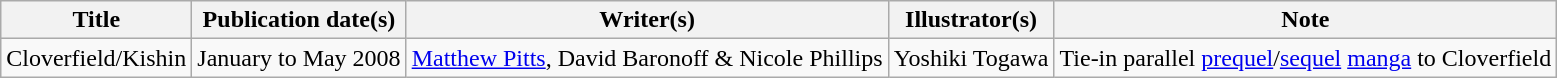<table class="wikitable plainrowheaders">
<tr>
<th>Title</th>
<th>Publication date(s)</th>
<th>Writer(s)</th>
<th>Illustrator(s)</th>
<th>Note</th>
</tr>
<tr>
<td>Cloverfield/Kishin</td>
<td>January to May 2008</td>
<td><a href='#'>Matthew Pitts</a>, David Baronoff & Nicole Phillips</td>
<td>Yoshiki Togawa</td>
<td>Tie-in parallel <a href='#'>prequel</a>/<a href='#'>sequel</a> <a href='#'>manga</a> to Cloverfield</td>
</tr>
</table>
